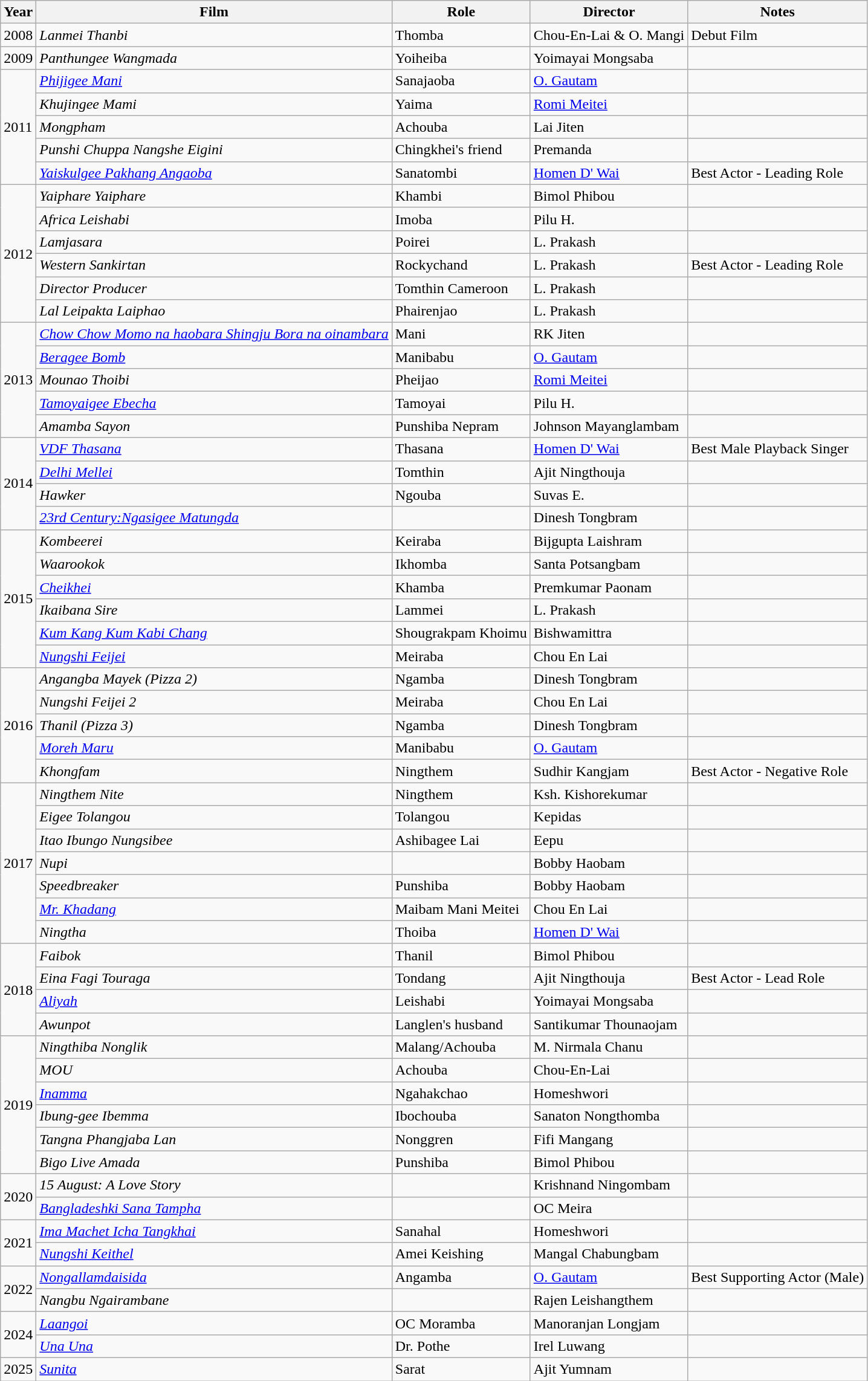<table class="wikitable sortable">
<tr>
<th>Year</th>
<th>Film</th>
<th>Role</th>
<th>Director</th>
<th>Notes</th>
</tr>
<tr>
<td>2008</td>
<td><em>Lanmei Thanbi</em></td>
<td>Thomba</td>
<td>Chou-En-Lai & O. Mangi</td>
<td>Debut Film</td>
</tr>
<tr>
<td>2009</td>
<td><em>Panthungee Wangmada</em></td>
<td>Yoiheiba</td>
<td>Yoimayai Mongsaba</td>
<td></td>
</tr>
<tr>
<td rowspan="5">2011</td>
<td><em><a href='#'>Phijigee Mani</a></em></td>
<td>Sanajaoba</td>
<td><a href='#'>O. Gautam</a></td>
<td></td>
</tr>
<tr>
<td><em>Khujingee Mami</em></td>
<td>Yaima</td>
<td><a href='#'>Romi Meitei</a></td>
<td></td>
</tr>
<tr>
<td><em>Mongpham</em></td>
<td>Achouba</td>
<td>Lai Jiten</td>
<td></td>
</tr>
<tr>
<td><em>Punshi Chuppa Nangshe Eigini</em></td>
<td>Chingkhei's friend</td>
<td>Premanda</td>
<td></td>
</tr>
<tr>
<td><em><a href='#'>Yaiskulgee Pakhang Angaoba</a></em></td>
<td>Sanatombi</td>
<td><a href='#'>Homen D' Wai</a></td>
<td>Best Actor - Leading Role</td>
</tr>
<tr>
<td rowspan="6">2012</td>
<td><em>Yaiphare Yaiphare</em></td>
<td>Khambi</td>
<td>Bimol Phibou</td>
<td></td>
</tr>
<tr>
<td><em>Africa Leishabi</em></td>
<td>Imoba</td>
<td>Pilu H.</td>
<td></td>
</tr>
<tr>
<td><em>Lamjasara</em></td>
<td>Poirei</td>
<td>L. Prakash</td>
<td></td>
</tr>
<tr>
<td><em>Western Sankirtan</em></td>
<td>Rockychand</td>
<td>L. Prakash</td>
<td>Best Actor - Leading Role</td>
</tr>
<tr>
<td><em>Director Producer</em></td>
<td>Tomthin Cameroon</td>
<td>L. Prakash</td>
<td></td>
</tr>
<tr>
<td><em>Lal Leipakta Laiphao</em></td>
<td>Phairenjao</td>
<td>L. Prakash</td>
<td></td>
</tr>
<tr>
<td rowspan="5">2013</td>
<td><em><a href='#'>Chow Chow Momo na haobara Shingju Bora na oinambara</a></em></td>
<td>Mani</td>
<td>RK Jiten</td>
<td></td>
</tr>
<tr>
<td><em><a href='#'>Beragee Bomb</a></em></td>
<td>Manibabu</td>
<td><a href='#'>O. Gautam</a></td>
<td></td>
</tr>
<tr>
<td><em>Mounao Thoibi</em></td>
<td>Pheijao</td>
<td><a href='#'>Romi Meitei</a></td>
<td></td>
</tr>
<tr>
<td><em><a href='#'>Tamoyaigee Ebecha</a></em></td>
<td>Tamoyai</td>
<td>Pilu H.</td>
<td></td>
</tr>
<tr>
<td><em>Amamba Sayon</em></td>
<td>Punshiba Nepram</td>
<td>Johnson Mayanglambam</td>
<td></td>
</tr>
<tr>
<td rowspan="4">2014</td>
<td><em><a href='#'>VDF Thasana</a></em></td>
<td>Thasana</td>
<td><a href='#'>Homen D' Wai</a></td>
<td>Best Male Playback Singer</td>
</tr>
<tr>
<td><em><a href='#'>Delhi Mellei</a></em></td>
<td>Tomthin</td>
<td>Ajit Ningthouja</td>
<td></td>
</tr>
<tr>
<td><em>Hawker</em></td>
<td>Ngouba</td>
<td>Suvas E.</td>
<td></td>
</tr>
<tr>
<td><em><a href='#'>23rd Century:Ngasigee Matungda</a></em></td>
<td></td>
<td>Dinesh Tongbram</td>
<td></td>
</tr>
<tr>
<td rowspan="6">2015</td>
<td><em>Kombeerei</em></td>
<td>Keiraba</td>
<td>Bijgupta Laishram</td>
<td></td>
</tr>
<tr>
<td><em>Waarookok</em></td>
<td>Ikhomba</td>
<td>Santa Potsangbam</td>
<td></td>
</tr>
<tr>
<td><em><a href='#'>Cheikhei</a></em></td>
<td>Khamba</td>
<td>Premkumar Paonam</td>
<td></td>
</tr>
<tr>
<td><em>Ikaibana Sire</em></td>
<td>Lammei</td>
<td>L. Prakash</td>
<td></td>
</tr>
<tr>
<td><em><a href='#'>Kum Kang Kum Kabi Chang</a></em></td>
<td>Shougrakpam Khoimu</td>
<td>Bishwamittra</td>
<td></td>
</tr>
<tr>
<td><em><a href='#'>Nungshi Feijei</a></em></td>
<td>Meiraba</td>
<td>Chou En Lai</td>
<td></td>
</tr>
<tr>
<td rowspan="5">2016</td>
<td><em>Angangba Mayek (Pizza 2)</em></td>
<td>Ngamba</td>
<td>Dinesh Tongbram</td>
<td></td>
</tr>
<tr>
<td><em>Nungshi Feijei 2</em></td>
<td>Meiraba</td>
<td>Chou En Lai</td>
<td></td>
</tr>
<tr>
<td><em>Thanil (Pizza 3)</em></td>
<td>Ngamba</td>
<td>Dinesh Tongbram</td>
<td></td>
</tr>
<tr>
<td><em><a href='#'>Moreh Maru</a></em></td>
<td>Manibabu</td>
<td><a href='#'>O. Gautam</a></td>
<td></td>
</tr>
<tr>
<td><em>Khongfam</em></td>
<td>Ningthem</td>
<td>Sudhir Kangjam</td>
<td>Best Actor - Negative Role</td>
</tr>
<tr>
<td rowspan="7">2017</td>
<td><em>Ningthem Nite</em></td>
<td>Ningthem</td>
<td>Ksh. Kishorekumar</td>
<td></td>
</tr>
<tr>
<td><em>Eigee Tolangou</em></td>
<td>Tolangou</td>
<td>Kepidas</td>
<td></td>
</tr>
<tr>
<td><em>Itao Ibungo Nungsibee</em></td>
<td>Ashibagee Lai</td>
<td>Eepu</td>
<td></td>
</tr>
<tr>
<td><em>Nupi</em></td>
<td></td>
<td>Bobby Haobam</td>
<td></td>
</tr>
<tr>
<td><em>Speedbreaker</em></td>
<td>Punshiba</td>
<td>Bobby Haobam</td>
<td></td>
</tr>
<tr>
<td><em><a href='#'>Mr. Khadang</a></em></td>
<td>Maibam Mani Meitei</td>
<td>Chou En Lai</td>
<td></td>
</tr>
<tr>
<td><em>Ningtha</em></td>
<td>Thoiba</td>
<td><a href='#'>Homen D' Wai</a></td>
<td></td>
</tr>
<tr>
<td rowspan="4">2018</td>
<td><em>Faibok</em></td>
<td>Thanil</td>
<td>Bimol Phibou</td>
<td></td>
</tr>
<tr>
<td><em>Eina Fagi Touraga</em></td>
<td>Tondang</td>
<td>Ajit Ningthouja</td>
<td>Best Actor - Lead Role</td>
</tr>
<tr>
<td><em><a href='#'>Aliyah</a></em></td>
<td>Leishabi</td>
<td>Yoimayai Mongsaba</td>
<td></td>
</tr>
<tr>
<td><em>Awunpot</em></td>
<td>Langlen's husband</td>
<td>Santikumar Thounaojam</td>
<td></td>
</tr>
<tr>
<td rowspan="6">2019</td>
<td><em>Ningthiba Nonglik</em></td>
<td>Malang/Achouba</td>
<td>M. Nirmala Chanu</td>
<td></td>
</tr>
<tr>
<td><em>MOU</em></td>
<td>Achouba</td>
<td>Chou-En-Lai</td>
<td></td>
</tr>
<tr>
<td><em><a href='#'>Inamma</a></em></td>
<td>Ngahakchao</td>
<td>Homeshwori</td>
<td></td>
</tr>
<tr>
<td><em>Ibung-gee Ibemma</em></td>
<td>Ibochouba</td>
<td>Sanaton Nongthomba</td>
<td></td>
</tr>
<tr>
<td><em>Tangna Phangjaba Lan</em></td>
<td>Nonggren</td>
<td>Fifi Mangang</td>
<td></td>
</tr>
<tr>
<td><em>Bigo Live Amada</em></td>
<td>Punshiba</td>
<td>Bimol Phibou</td>
<td></td>
</tr>
<tr>
<td rowspan="2">2020</td>
<td><em>15 August: A Love Story</em></td>
<td></td>
<td>Krishnand Ningombam</td>
<td></td>
</tr>
<tr>
<td><em><a href='#'>Bangladeshki Sana Tampha</a></em></td>
<td></td>
<td>OC Meira</td>
<td></td>
</tr>
<tr>
<td rowspan="2">2021</td>
<td><em><a href='#'>Ima Machet Icha Tangkhai</a></em></td>
<td>Sanahal</td>
<td>Homeshwori</td>
<td></td>
</tr>
<tr>
<td><em><a href='#'>Nungshi Keithel</a></em></td>
<td>Amei Keishing</td>
<td>Mangal Chabungbam</td>
<td></td>
</tr>
<tr>
<td rowspan="2">2022</td>
<td><em><a href='#'>Nongallamdaisida</a></em></td>
<td>Angamba</td>
<td><a href='#'>O. Gautam</a></td>
<td>Best Supporting Actor (Male)</td>
</tr>
<tr>
<td><em>Nangbu Ngairambane</em></td>
<td></td>
<td>Rajen Leishangthem</td>
<td></td>
</tr>
<tr>
<td rowspan="2">2024</td>
<td><em><a href='#'>Laangoi</a></em></td>
<td>OC Moramba</td>
<td>Manoranjan Longjam</td>
<td></td>
</tr>
<tr>
<td><em><a href='#'>Una Una</a></em></td>
<td>Dr. Pothe</td>
<td>Irel Luwang</td>
<td></td>
</tr>
<tr>
<td>2025</td>
<td><em><a href='#'>Sunita</a></em></td>
<td>Sarat</td>
<td>Ajit Yumnam</td>
<td></td>
</tr>
</table>
